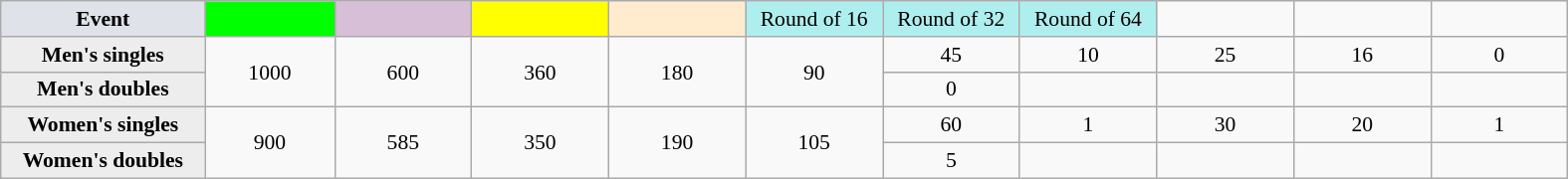<table class=wikitable style=font-size:90%;text-align:center>
<tr>
<td style="width:130px; background:#dfe2e9;"><strong>Event</strong></td>
<td style="width:80px; background:lime;"></td>
<td style="width:85px; background:thistle;"></td>
<td style="width:85px; background:#ff0;"></td>
<td style="width:85px; background:#ffebcd;"></td>
<td style="width:85px; background:#afeeee;">Round of 16</td>
<td style="width:85px; background:#afeeee;">Round of 32</td>
<td style="width:85px; background:#afeeee;">Round of 64</td>
<td width=85></td>
<td width=85></td>
<td width=85></td>
</tr>
<tr>
<th style="background:#ededed;">Men's singles</th>
<td rowspan=2>1000</td>
<td rowspan=2>600</td>
<td rowspan=2>360</td>
<td rowspan=2>180</td>
<td rowspan=2>90</td>
<td>45</td>
<td>10</td>
<td>25</td>
<td>16</td>
<td>0</td>
</tr>
<tr>
<th style="background:#ededed;">Men's doubles</th>
<td>0</td>
<td></td>
<td></td>
<td></td>
<td></td>
</tr>
<tr>
<th style="background:#ededed;">Women's singles</th>
<td rowspan=2>900</td>
<td rowspan=2>585</td>
<td rowspan=2>350</td>
<td rowspan=2>190</td>
<td rowspan=2>105</td>
<td>60</td>
<td>1</td>
<td>30</td>
<td>20</td>
<td>1</td>
</tr>
<tr>
<th style="background:#ededed;">Women's doubles</th>
<td>5</td>
<td></td>
<td></td>
<td></td>
<td></td>
</tr>
</table>
